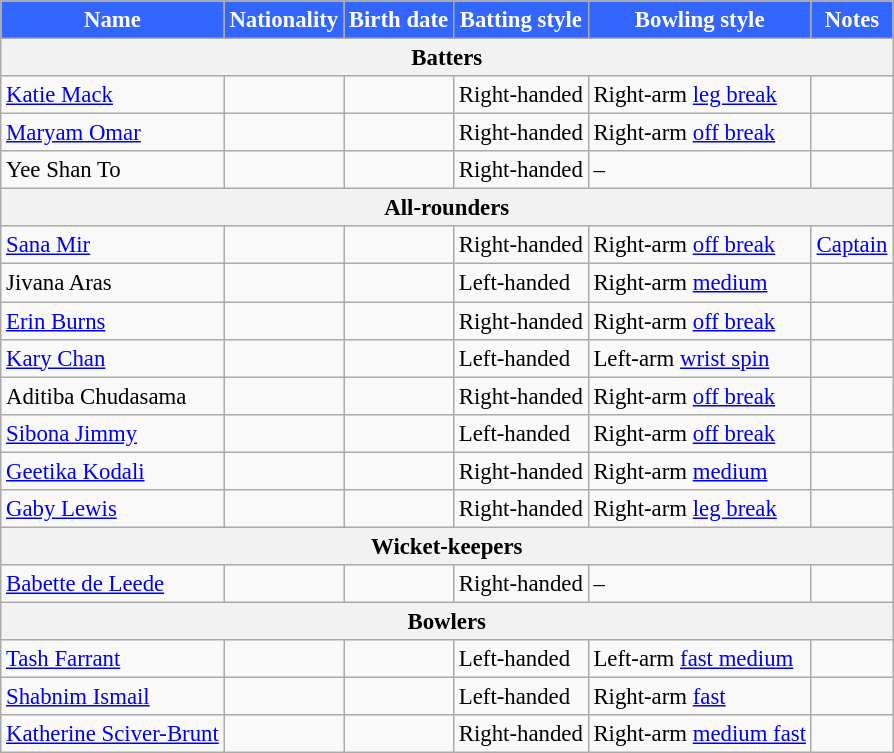<table class="wikitable" style="font-size:95%;">
<tr>
<th style="background:#36F; color:white; text-align:centre;">Name</th>
<th style="background:#36F; color:white; text-align:centre;">Nationality</th>
<th style="background:#36F; color:white; text-align:centre;">Birth date</th>
<th style="background:#36F; color:white; text-align:centre;">Batting style</th>
<th style="background:#36F; color:white; text-align:centre;">Bowling style</th>
<th style="background:#36F; color:white; text-align:centre;">Notes</th>
</tr>
<tr>
<th colspan="6">Batters</th>
</tr>
<tr>
<td><a href='#'>Katie Mack</a></td>
<td></td>
<td></td>
<td>Right-handed</td>
<td>Right-arm <a href='#'>leg break</a></td>
<td></td>
</tr>
<tr>
<td><a href='#'>Maryam Omar</a></td>
<td></td>
<td></td>
<td>Right-handed</td>
<td>Right-arm <a href='#'>off break</a></td>
<td></td>
</tr>
<tr>
<td>Yee Shan To</td>
<td></td>
<td></td>
<td>Right-handed</td>
<td>–</td>
<td></td>
</tr>
<tr>
<th colspan="6">All-rounders</th>
</tr>
<tr>
<td><a href='#'>Sana Mir</a></td>
<td></td>
<td></td>
<td>Right-handed</td>
<td>Right-arm <a href='#'>off break</a></td>
<td><a href='#'>Captain</a></td>
</tr>
<tr>
<td>Jivana Aras</td>
<td></td>
<td></td>
<td>Left-handed</td>
<td>Right-arm <a href='#'>medium</a></td>
<td></td>
</tr>
<tr>
<td><a href='#'>Erin Burns</a></td>
<td></td>
<td></td>
<td>Right-handed</td>
<td>Right-arm <a href='#'>off break</a></td>
<td></td>
</tr>
<tr>
<td><a href='#'>Kary Chan</a></td>
<td></td>
<td></td>
<td>Left-handed</td>
<td>Left-arm <a href='#'>wrist spin</a></td>
<td></td>
</tr>
<tr>
<td>Aditiba Chudasama</td>
<td></td>
<td></td>
<td>Right-handed</td>
<td>Right-arm <a href='#'>off break</a></td>
<td></td>
</tr>
<tr>
<td><a href='#'>Sibona Jimmy</a></td>
<td></td>
<td></td>
<td>Left-handed</td>
<td>Right-arm <a href='#'>off break</a></td>
<td></td>
</tr>
<tr>
<td><a href='#'>Geetika Kodali</a></td>
<td></td>
<td></td>
<td>Right-handed</td>
<td>Right-arm <a href='#'>medium</a></td>
<td></td>
</tr>
<tr>
<td><a href='#'>Gaby Lewis</a></td>
<td></td>
<td></td>
<td>Right-handed</td>
<td>Right-arm <a href='#'>leg break</a></td>
<td></td>
</tr>
<tr>
<th colspan="6">Wicket-keepers</th>
</tr>
<tr>
<td><a href='#'>Babette de Leede</a></td>
<td></td>
<td></td>
<td>Right-handed</td>
<td>–</td>
<td></td>
</tr>
<tr>
<th colspan="6">Bowlers</th>
</tr>
<tr>
<td><a href='#'>Tash Farrant</a></td>
<td></td>
<td></td>
<td>Left-handed</td>
<td>Left-arm <a href='#'>fast medium</a></td>
<td></td>
</tr>
<tr>
<td><a href='#'>Shabnim Ismail</a></td>
<td></td>
<td></td>
<td>Left-handed</td>
<td>Right-arm <a href='#'>fast</a></td>
<td></td>
</tr>
<tr>
<td><a href='#'>Katherine Sciver-Brunt</a></td>
<td></td>
<td></td>
<td>Right-handed</td>
<td>Right-arm <a href='#'>medium fast</a></td>
<td></td>
</tr>
</table>
